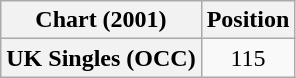<table class="wikitable plainrowheaders" style="text-align:center">
<tr>
<th>Chart (2001)</th>
<th>Position</th>
</tr>
<tr>
<th scope="row">UK Singles (OCC)</th>
<td>115</td>
</tr>
</table>
